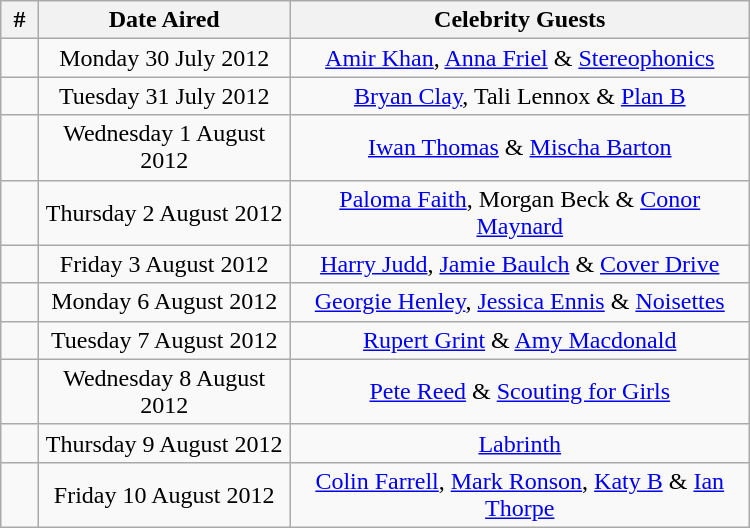<table class="wikitable"  style="width:500px; text-align:center;">
<tr>
<th width="5%">#</th>
<th>Date Aired</th>
<th>Celebrity Guests</th>
</tr>
<tr>
<td></td>
<td>Monday 30 July 2012</td>
<td><a href='#'>Amir Khan</a>, <a href='#'>Anna Friel</a> & <a href='#'>Stereophonics</a></td>
</tr>
<tr>
<td></td>
<td>Tuesday 31 July 2012</td>
<td><a href='#'>Bryan Clay</a>, Tali Lennox & <a href='#'>Plan B</a></td>
</tr>
<tr>
<td></td>
<td>Wednesday 1 August 2012</td>
<td><a href='#'>Iwan Thomas</a> & <a href='#'>Mischa Barton</a></td>
</tr>
<tr>
<td></td>
<td>Thursday 2 August 2012</td>
<td><a href='#'>Paloma Faith</a>, Morgan Beck & <a href='#'>Conor Maynard</a></td>
</tr>
<tr>
<td></td>
<td>Friday 3 August 2012</td>
<td><a href='#'>Harry Judd</a>, <a href='#'>Jamie Baulch</a> & <a href='#'>Cover Drive</a></td>
</tr>
<tr>
<td></td>
<td>Monday 6 August 2012</td>
<td><a href='#'>Georgie Henley</a>, <a href='#'>Jessica Ennis</a> & <a href='#'>Noisettes</a></td>
</tr>
<tr>
<td></td>
<td>Tuesday 7 August 2012</td>
<td><a href='#'>Rupert Grint</a> & <a href='#'>Amy Macdonald</a></td>
</tr>
<tr>
<td></td>
<td>Wednesday 8 August 2012</td>
<td><a href='#'>Pete Reed</a> & <a href='#'>Scouting for Girls</a></td>
</tr>
<tr>
<td></td>
<td>Thursday 9 August 2012</td>
<td><a href='#'>Labrinth</a></td>
</tr>
<tr>
<td></td>
<td>Friday 10 August 2012</td>
<td><a href='#'>Colin Farrell</a>, <a href='#'>Mark Ronson</a>, <a href='#'>Katy B</a> & <a href='#'>Ian Thorpe</a></td>
</tr>
</table>
